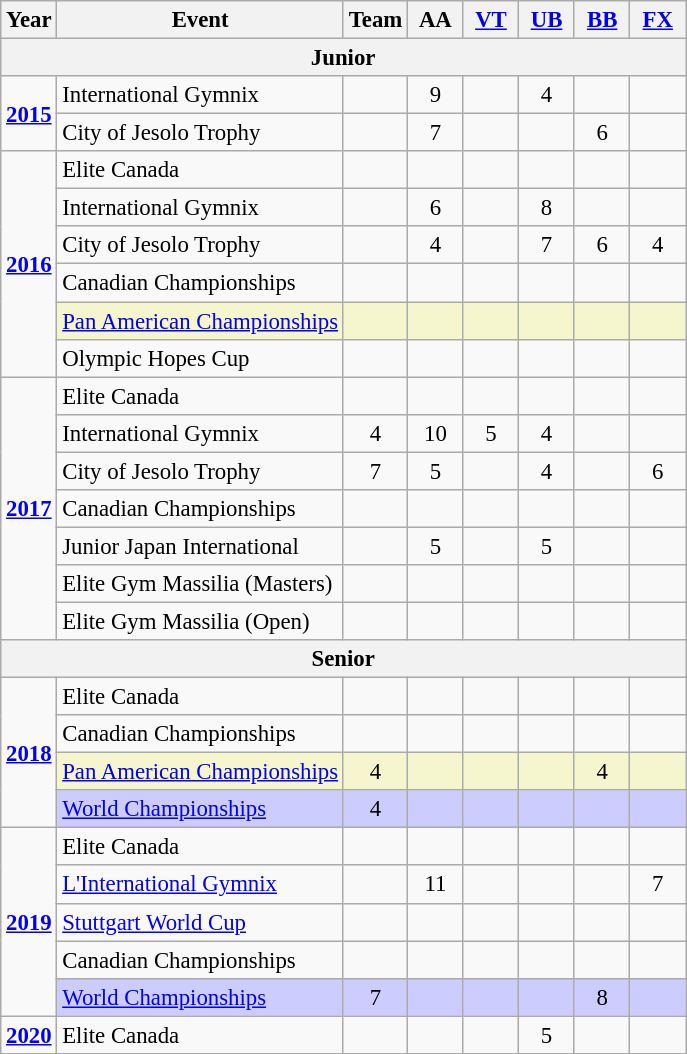<table class="wikitable" style="text-align:center; font-size:95%;">
<tr>
<th align="center">Year</th>
<th align="center">Event</th>
<th style="width:30px;">Team</th>
<th style="width:30px;">AA</th>
<th style="width:30px;"><a href='#'>VT</a></th>
<th style="width:30px;"><a href='#'>UB</a></th>
<th style="width:30px;"><a href='#'>BB</a></th>
<th style="width:30px;"><a href='#'>FX</a></th>
</tr>
<tr>
<th colspan="8"><strong>Junior</strong></th>
</tr>
<tr>
<td rowspan="2"><strong><a href='#'>2015</a></strong></td>
<td align="left">International Gymnix</td>
<td></td>
<td>9</td>
<td></td>
<td>4</td>
<td></td>
<td></td>
</tr>
<tr>
<td align="left">City of Jesolo Trophy</td>
<td></td>
<td>7</td>
<td></td>
<td></td>
<td>6</td>
<td></td>
</tr>
<tr>
<td rowspan="6"><strong><a href='#'>2016</a></strong></td>
<td align="left">Elite Canada</td>
<td></td>
<td></td>
<td></td>
<td></td>
<td></td>
<td></td>
</tr>
<tr>
<td align="left">International Gymnix</td>
<td></td>
<td>6</td>
<td></td>
<td>8</td>
<td></td>
<td></td>
</tr>
<tr>
<td align="left">City of Jesolo Trophy</td>
<td></td>
<td>4</td>
<td></td>
<td>7</td>
<td>6</td>
<td>4</td>
</tr>
<tr>
<td align="left">Canadian Championships</td>
<td></td>
<td></td>
<td></td>
<td></td>
<td></td>
<td></td>
</tr>
<tr bgcolor=#F5F6CE>
<td align="left"><a href='#'>Pan American Championships</a></td>
<td></td>
<td></td>
<td></td>
<td></td>
<td></td>
<td></td>
</tr>
<tr>
<td align="left">Olympic Hopes Cup</td>
<td></td>
<td></td>
<td></td>
<td></td>
<td></td>
<td></td>
</tr>
<tr>
<td rowspan="7"><strong><a href='#'>2017</a></strong></td>
<td align="left">Elite Canada</td>
<td></td>
<td></td>
<td></td>
<td></td>
<td></td>
<td></td>
</tr>
<tr>
<td align="left">International Gymnix</td>
<td>4</td>
<td>10</td>
<td>5</td>
<td>4</td>
<td></td>
<td></td>
</tr>
<tr>
<td align="left">City of Jesolo Trophy</td>
<td>7</td>
<td>5</td>
<td></td>
<td>4</td>
<td></td>
<td>6</td>
</tr>
<tr>
<td align="left">Canadian Championships</td>
<td></td>
<td></td>
<td></td>
<td></td>
<td></td>
<td></td>
</tr>
<tr>
<td align="left">Junior Japan International</td>
<td></td>
<td>5</td>
<td></td>
<td>5</td>
<td></td>
<td></td>
</tr>
<tr>
<td align="left">Elite Gym Massilia (Masters)</td>
<td></td>
<td></td>
<td></td>
<td></td>
<td></td>
<td></td>
</tr>
<tr>
<td align="left">Elite Gym Massilia (Open)</td>
<td></td>
<td></td>
<td></td>
<td></td>
<td></td>
<td></td>
</tr>
<tr>
<th colspan="8"><strong>Senior</strong></th>
</tr>
<tr>
<td rowspan="4"><strong><a href='#'>2018</a></strong></td>
<td align="left">Elite Canada</td>
<td></td>
<td></td>
<td></td>
<td></td>
<td></td>
<td></td>
</tr>
<tr>
<td align="left">Canadian Championships</td>
<td></td>
<td></td>
<td></td>
<td></td>
<td></td>
<td></td>
</tr>
<tr bgcolor=#F5F6CE>
<td align="left"><a href='#'>Pan American Championships</a></td>
<td>4</td>
<td></td>
<td></td>
<td></td>
<td>4</td>
<td></td>
</tr>
<tr bgcolor=#CCCCFF>
<td align="left"><a href='#'>World Championships</a></td>
<td>4</td>
<td></td>
<td></td>
<td></td>
<td></td>
<td></td>
</tr>
<tr>
<td rowspan="5"><strong><a href='#'>2019</a></strong></td>
<td align="left">Elite Canada</td>
<td></td>
<td></td>
<td></td>
<td></td>
<td></td>
<td></td>
</tr>
<tr>
<td align=left><a href='#'>L'International Gymnix</a></td>
<td></td>
<td>11</td>
<td></td>
<td></td>
<td></td>
<td>7</td>
</tr>
<tr>
<td align=left><a href='#'>Stuttgart World Cup</a></td>
<td></td>
<td></td>
<td></td>
<td></td>
<td></td>
<td></td>
</tr>
<tr>
<td align=left>Canadian Championships</td>
<td></td>
<td></td>
<td></td>
<td></td>
<td></td>
<td></td>
</tr>
<tr bgcolor=#CCCCFF>
<td align=left><a href='#'>World Championships</a></td>
<td>7</td>
<td></td>
<td></td>
<td></td>
<td>8</td>
<td></td>
</tr>
<tr>
<td rowspan="1"><strong><a href='#'>2020</a></strong></td>
<td align=left>Elite Canada</td>
<td></td>
<td></td>
<td></td>
<td>5</td>
<td></td>
<td></td>
</tr>
</table>
